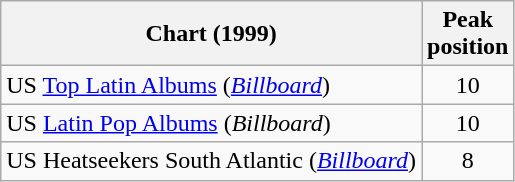<table class="wikitable">
<tr>
<th>Chart (1999)</th>
<th>Peak<br>position</th>
</tr>
<tr>
<td>US <a href='#'>Top Latin Albums</a> (<a href='#'><em>Billboard</em></a>)</td>
<td align="center">10</td>
</tr>
<tr>
<td>US <a href='#'>Latin Pop Albums</a> (<em>Billboard</em>)</td>
<td align="center">10</td>
</tr>
<tr>
<td>US Heatseekers South Atlantic (<a href='#'><em>Billboard</em></a>)</td>
<td align="center">8</td>
</tr>
</table>
